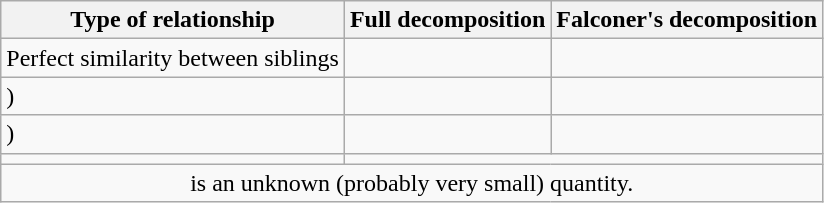<table class="wikitable" style="text-align: left;">
<tr>
<th>Type of relationship</th>
<th>Full decomposition</th>
<th>Falconer's decomposition</th>
</tr>
<tr>
<td>Perfect similarity between siblings</td>
<td></td>
<td></td>
</tr>
<tr>
<td>)</td>
<td></td>
<td></td>
</tr>
<tr>
<td>)</td>
<td></td>
<td></td>
</tr>
<tr>
<td></td>
</tr>
<tr>
<td colspan="3" style="text-align: center;"> is an unknown (probably very small) quantity.</td>
</tr>
</table>
